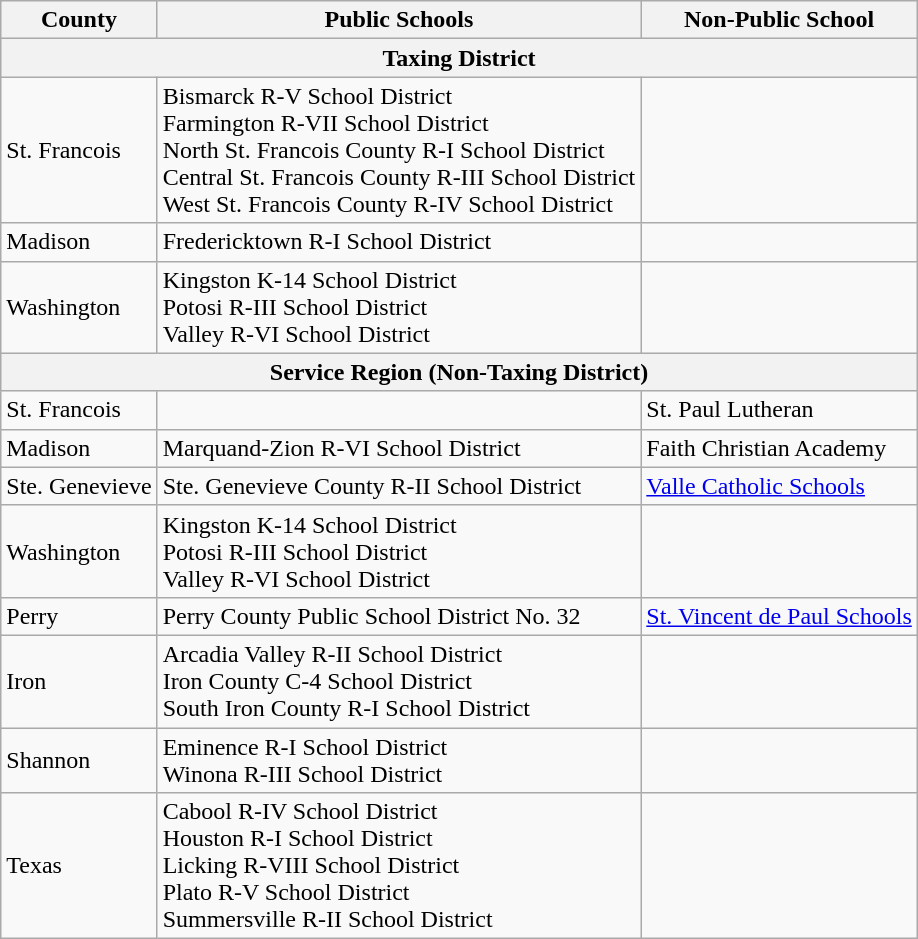<table class="wikitable sortable">
<tr>
<th>County</th>
<th>Public Schools</th>
<th>Non-Public School</th>
</tr>
<tr>
<th colspan="3">Taxing District</th>
</tr>
<tr>
<td>St. Francois</td>
<td>Bismarck R-V School District<br>Farmington R-VII School District<br>North St. Francois County R-I School District<br>Central St. Francois County  R-III School District<br>West St. Francois County R-IV School District</td>
<td></td>
</tr>
<tr>
<td>Madison</td>
<td>Fredericktown R-I School District</td>
<td></td>
</tr>
<tr>
<td>Washington</td>
<td>Kingston K-14 School District<br>Potosi R-III School District<br>Valley R-VI School District</td>
<td></td>
</tr>
<tr>
<th colspan="3">Service Region (Non-Taxing District)</th>
</tr>
<tr>
<td>St. Francois</td>
<td></td>
<td>St. Paul Lutheran</td>
</tr>
<tr>
<td>Madison</td>
<td>Marquand-Zion R-VI School District</td>
<td>Faith Christian Academy</td>
</tr>
<tr>
<td>Ste. Genevieve</td>
<td>Ste. Genevieve County R-II School District</td>
<td><a href='#'>Valle Catholic Schools</a></td>
</tr>
<tr>
<td>Washington</td>
<td>Kingston K-14 School District<br>Potosi R-III School District<br>Valley R-VI School District</td>
<td></td>
</tr>
<tr>
<td>Perry</td>
<td>Perry County Public School District No. 32</td>
<td><a href='#'>St. Vincent de Paul Schools</a></td>
</tr>
<tr>
<td>Iron</td>
<td>Arcadia Valley R-II School District<br>Iron County C-4 School District<br>South Iron County R-I School District</td>
<td></td>
</tr>
<tr>
<td>Shannon</td>
<td>Eminence R-I School District<br>Winona R-III School District</td>
<td></td>
</tr>
<tr>
<td>Texas</td>
<td>Cabool R-IV School District<br>Houston R-I School District<br>Licking R-VIII School District<br>Plato R-V School District<br>Summersville R-II School District</td>
<td></td>
</tr>
</table>
